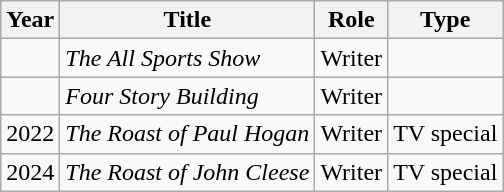<table class="wikitable">
<tr>
<th>Year</th>
<th>Title</th>
<th>Role</th>
<th>Type</th>
</tr>
<tr>
<td></td>
<td><em>The All Sports Show</em></td>
<td>Writer</td>
<td></td>
</tr>
<tr>
<td></td>
<td><em>Four Story Building</em></td>
<td>Writer</td>
<td></td>
</tr>
<tr>
<td>2022</td>
<td><em>The Roast of Paul Hogan</em></td>
<td>Writer</td>
<td>TV special</td>
</tr>
<tr>
<td>2024</td>
<td><em>The Roast of John Cleese</em></td>
<td>Writer</td>
<td>TV special</td>
</tr>
</table>
